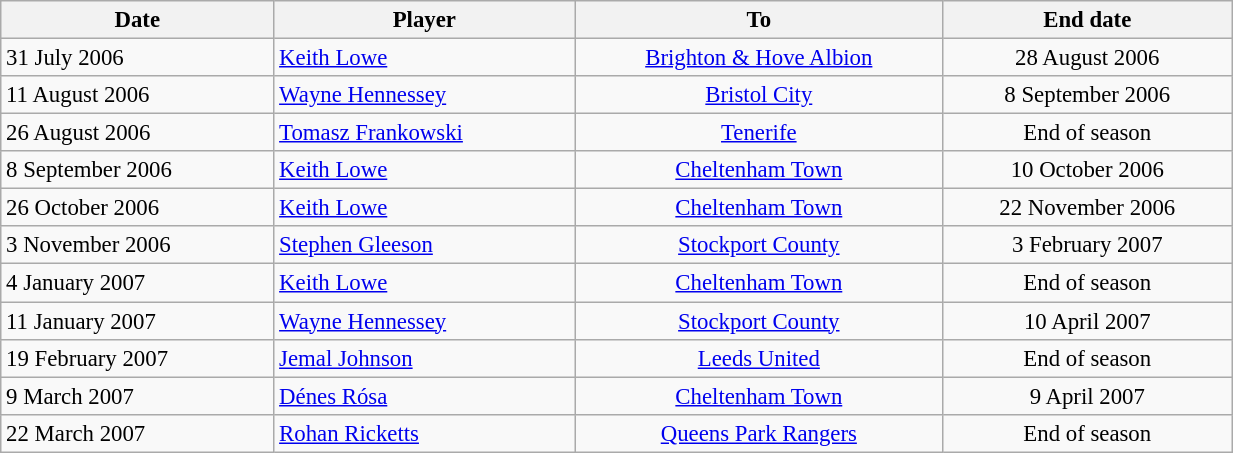<table class="wikitable" style="text-align:center; font-size:95%;width:65%; text-align:left">
<tr>
<th><strong>Date</strong></th>
<th><strong>Player</strong></th>
<th><strong>To</strong></th>
<th><strong>End date</strong></th>
</tr>
<tr --->
<td>31 July 2006</td>
<td> <a href='#'>Keith Lowe</a></td>
<td align="center"><a href='#'>Brighton & Hove Albion</a></td>
<td align="center">28 August 2006</td>
</tr>
<tr --->
<td>11 August 2006</td>
<td> <a href='#'>Wayne Hennessey</a></td>
<td align="center"><a href='#'>Bristol City</a></td>
<td align="center">8 September 2006</td>
</tr>
<tr --->
<td>26 August 2006</td>
<td> <a href='#'>Tomasz Frankowski</a></td>
<td align="center"> <a href='#'>Tenerife</a></td>
<td align="center">End of season</td>
</tr>
<tr --->
<td>8 September 2006</td>
<td> <a href='#'>Keith Lowe</a></td>
<td align="center"><a href='#'>Cheltenham Town</a></td>
<td align="center">10 October 2006</td>
</tr>
<tr --->
<td>26 October 2006</td>
<td> <a href='#'>Keith Lowe</a></td>
<td align="center"><a href='#'>Cheltenham Town</a></td>
<td align="center">22 November 2006</td>
</tr>
<tr --->
<td>3 November 2006</td>
<td> <a href='#'>Stephen Gleeson</a></td>
<td align="center"><a href='#'>Stockport County</a></td>
<td align="center">3 February 2007</td>
</tr>
<tr --->
<td>4 January 2007</td>
<td> <a href='#'>Keith Lowe</a></td>
<td align="center"><a href='#'>Cheltenham Town</a></td>
<td align="center">End of season</td>
</tr>
<tr --->
<td>11 January 2007</td>
<td> <a href='#'>Wayne Hennessey</a></td>
<td align="center"><a href='#'>Stockport County</a></td>
<td align="center">10 April 2007</td>
</tr>
<tr --->
<td>19 February 2007</td>
<td> <a href='#'>Jemal Johnson</a></td>
<td align="center"><a href='#'>Leeds United</a></td>
<td align="center">End of season</td>
</tr>
<tr --->
<td>9 March 2007</td>
<td> <a href='#'>Dénes Rósa</a></td>
<td align="center"><a href='#'>Cheltenham Town</a></td>
<td align="center">9 April 2007</td>
</tr>
<tr --->
<td>22 March 2007</td>
<td> <a href='#'>Rohan Ricketts</a></td>
<td align="center"><a href='#'>Queens Park Rangers</a></td>
<td align="center">End of season</td>
</tr>
</table>
